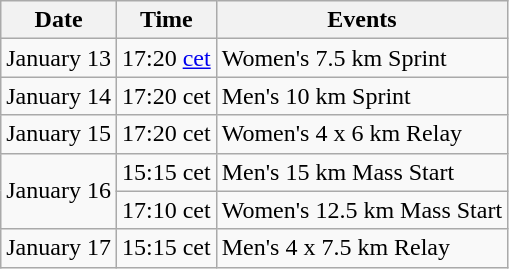<table class="wikitable" border="1">
<tr>
<th>Date</th>
<th>Time</th>
<th>Events</th>
</tr>
<tr>
<td>January 13</td>
<td>17:20 <a href='#'>cet</a></td>
<td>Women's 7.5 km Sprint</td>
</tr>
<tr>
<td>January 14</td>
<td>17:20 cet</td>
<td>Men's 10 km Sprint</td>
</tr>
<tr>
<td>January 15</td>
<td>17:20 cet</td>
<td>Women's 4 x 6 km Relay</td>
</tr>
<tr>
<td rowspan=2>January 16</td>
<td>15:15 cet</td>
<td>Men's 15 km Mass Start</td>
</tr>
<tr>
<td>17:10 cet</td>
<td>Women's 12.5 km Mass Start</td>
</tr>
<tr>
<td>January 17</td>
<td>15:15 cet</td>
<td>Men's 4 x 7.5 km Relay</td>
</tr>
</table>
